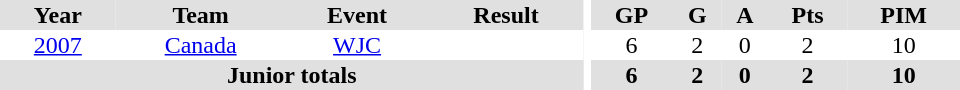<table border="0" cellpadding="1" cellspacing="0" ID="Table3" style="text-align:center; width:40em">
<tr ALIGN="centre" bgcolor="#e0e0e0">
<th>Year</th>
<th>Team</th>
<th>Event</th>
<th>Result</th>
<th rowspan="99" bgcolor="#ffffff"></th>
<th>GP</th>
<th>G</th>
<th>A</th>
<th>Pts</th>
<th>PIM</th>
</tr>
<tr>
<td><a href='#'>2007</a></td>
<td><a href='#'>Canada</a></td>
<td><a href='#'>WJC</a></td>
<td></td>
<td>6</td>
<td>2</td>
<td>0</td>
<td>2</td>
<td>10</td>
</tr>
<tr bgcolor="#e0e0e0">
<th colspan=4>Junior totals</th>
<th>6</th>
<th>2</th>
<th>0</th>
<th>2</th>
<th>10</th>
</tr>
</table>
